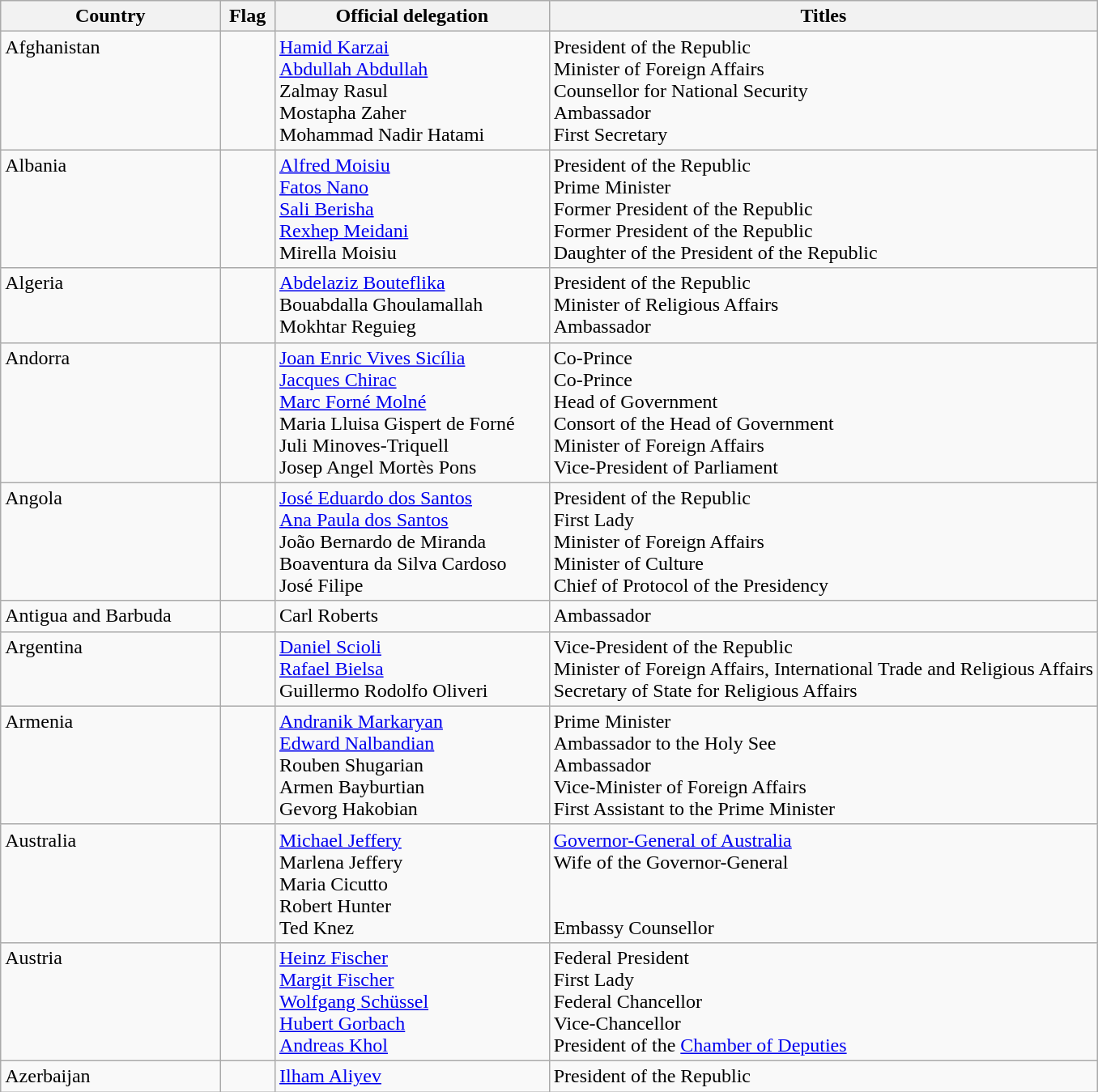<table class="wikitable">
<tr>
<th style="width:20%;">Country</th>
<th>Flag</th>
<th style="width:25%;">Official delegation</th>
<th style="width:50%;">Titles</th>
</tr>
<tr valign="top">
<td>Afghanistan</td>
<td></td>
<td><a href='#'>Hamid Karzai</a><br><a href='#'>Abdullah Abdullah</a><br>Zalmay Rasul<br>Mostapha Zaher<br>Mohammad Nadir Hatami</td>
<td>President of the Republic<br>Minister of Foreign Affairs <br>Counsellor for National Security<br>Ambassador<br>First Secretary</td>
</tr>
<tr valign="top">
<td>Albania</td>
<td></td>
<td><a href='#'>Alfred Moisiu</a> <br> <a href='#'>Fatos Nano</a> <br> <a href='#'>Sali Berisha</a> <br> <a href='#'>Rexhep Meidani</a> <br> Mirella Moisiu</td>
<td>President of the Republic <br> Prime Minister <br> Former President of the Republic <br> Former President of the Republic <br> Daughter of the President of the Republic</td>
</tr>
<tr valign="top">
<td>Algeria</td>
<td></td>
<td><a href='#'>Abdelaziz Bouteflika</a> <br> Bouabdalla Ghoulamallah <br> Mokhtar Reguieg</td>
<td>President of the Republic <br> Minister of Religious Affairs  <br> Ambassador</td>
</tr>
<tr valign="top">
<td>Andorra</td>
<td></td>
<td><a href='#'>Joan Enric Vives Sicília</a> <br><a href='#'>Jacques Chirac</a> <br> <a href='#'>Marc Forné Molné</a> <br> Maria Lluisa Gispert de Forné <br> Juli Minoves-Triquell <br> Josep Angel Mortès Pons</td>
<td>Co-Prince <br> Co-Prince <br> Head of Government <br> Consort of the Head of Government <br> Minister of Foreign Affairs <br> Vice-President of Parliament</td>
</tr>
<tr valign="top">
<td>Angola</td>
<td></td>
<td><a href='#'>José Eduardo dos Santos</a> <br> <a href='#'>Ana Paula dos Santos</a> <br> João Bernardo de Miranda <br> Boaventura da Silva Cardoso <br> José Filipe</td>
<td>President of the Republic <br> First Lady <br> Minister of Foreign Affairs  <br> Minister of Culture  <br> Chief of Protocol of the Presidency</td>
</tr>
<tr valign="top">
<td>Antigua and Barbuda</td>
<td></td>
<td>Carl Roberts</td>
<td>Ambassador</td>
</tr>
<tr valign="top">
<td>Argentina</td>
<td></td>
<td><a href='#'>Daniel Scioli</a> <br> <a href='#'>Rafael Bielsa</a> <br> Guillermo Rodolfo Oliveri</td>
<td>Vice-President of the Republic <br> Minister of Foreign Affairs, International Trade and Religious Affairs  <br> Secretary of State for Religious Affairs</td>
</tr>
<tr valign="top">
<td>Armenia</td>
<td></td>
<td><a href='#'>Andranik Markaryan</a> <br> <a href='#'>Edward Nalbandian</a> <br> Rouben Shugarian <br> Armen Bayburtian <br> Gevorg Hakobian</td>
<td>Prime Minister <br> Ambassador to the Holy See  <br> Ambassador  <br> Vice-Minister of Foreign Affairs  <br> First Assistant to the Prime Minister</td>
</tr>
<tr valign="top">
<td>Australia</td>
<td></td>
<td><a href='#'>Michael Jeffery</a> <br> Marlena Jeffery <br> Maria Cicutto <br> Robert Hunter <br> Ted Knez</td>
<td><a href='#'>Governor-General of Australia</a> <br> Wife of the Governor-General <br>  <br>  <br> Embassy Counsellor</td>
</tr>
<tr valign="top">
<td>Austria</td>
<td></td>
<td><a href='#'>Heinz Fischer</a> <br> <a href='#'>Margit Fischer</a> <br> <a href='#'>Wolfgang Schüssel</a> <br> <a href='#'>Hubert Gorbach</a> <br> <a href='#'>Andreas Khol</a> <br></td>
<td>Federal President <br> First Lady <br> Federal Chancellor <br>Vice-Chancellor <br> President of the <a href='#'>Chamber of Deputies</a></td>
</tr>
<tr valign="top">
<td>Azerbaijan</td>
<td></td>
<td><a href='#'>Ilham Aliyev</a></td>
<td>President of the Republic</td>
</tr>
</table>
